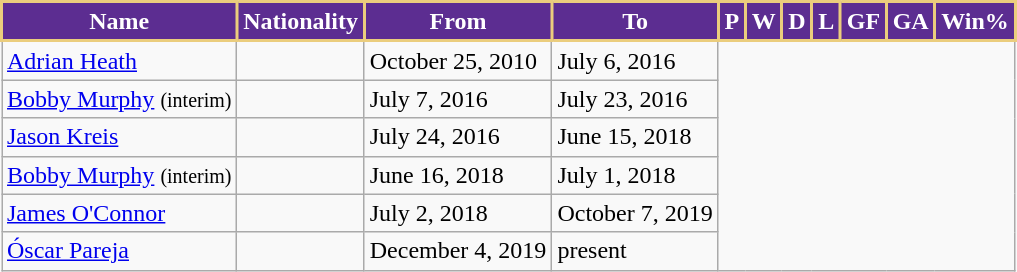<table class="wikitable plainrowheaders sortable">
<tr>
<th style="background:#5C2D91; color:#FFFFFF; border:2px solid #EBCD7D;" scope="col" class="unsortable">Name</th>
<th style="background:#5C2D91; color:#FFFFFF; border:2px solid #EBCD7D;" scope="col" class="unsortable">Nationality</th>
<th style="background:#5C2D91; color:#FFFFFF; border:2px solid #EBCD7D;" scope="col" class="unsortable">From</th>
<th style="background:#5C2D91; color:#FFFFFF; border:2px solid #EBCD7D;" scope="col" class="unsortable">To</th>
<th style="background:#5C2D91; color:#FFFFFF; border:2px solid #EBCD7D;" scope="col">P</th>
<th style="background:#5C2D91; color:#FFFFFF; border:2px solid #EBCD7D;" scope="col">W</th>
<th style="background:#5C2D91; color:#FFFFFF; border:2px solid #EBCD7D;" scope="col">D</th>
<th style="background:#5C2D91; color:#FFFFFF; border:2px solid #EBCD7D;" scope="col">L</th>
<th style="background:#5C2D91; color:#FFFFFF; border:2px solid #EBCD7D;" scope="col">GF</th>
<th style="background:#5C2D91; color:#FFFFFF; border:2px solid #EBCD7D;" scope="col">GA</th>
<th style="background:#5C2D91; color:#FFFFFF; border:2px solid #EBCD7D;" scope="col">Win%</th>
</tr>
<tr>
<td><a href='#'>Adrian Heath</a></td>
<td></td>
<td>October 25, 2010</td>
<td>July 6, 2016<br></td>
</tr>
<tr>
<td><a href='#'>Bobby Murphy</a> <small>(interim)</small></td>
<td></td>
<td>July 7, 2016</td>
<td>July 23, 2016<br></td>
</tr>
<tr>
<td><a href='#'>Jason Kreis</a></td>
<td></td>
<td>July 24, 2016</td>
<td>June 15, 2018<br></td>
</tr>
<tr>
<td><a href='#'>Bobby Murphy</a> <small>(interim)</small></td>
<td></td>
<td>June 16, 2018</td>
<td>July 1, 2018<br></td>
</tr>
<tr>
<td><a href='#'>James O'Connor</a></td>
<td></td>
<td>July 2, 2018</td>
<td>October 7, 2019<br></td>
</tr>
<tr>
<td><a href='#'>Óscar Pareja</a></td>
<td></td>
<td>December 4, 2019</td>
<td>present<br></td>
</tr>
</table>
